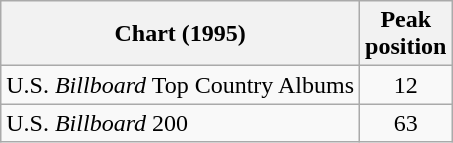<table class="wikitable">
<tr>
<th>Chart (1995)</th>
<th>Peak<br>position</th>
</tr>
<tr>
<td>U.S. <em>Billboard</em> Top Country Albums</td>
<td align="center">12</td>
</tr>
<tr>
<td>U.S. <em>Billboard</em> 200</td>
<td align="center">63</td>
</tr>
</table>
